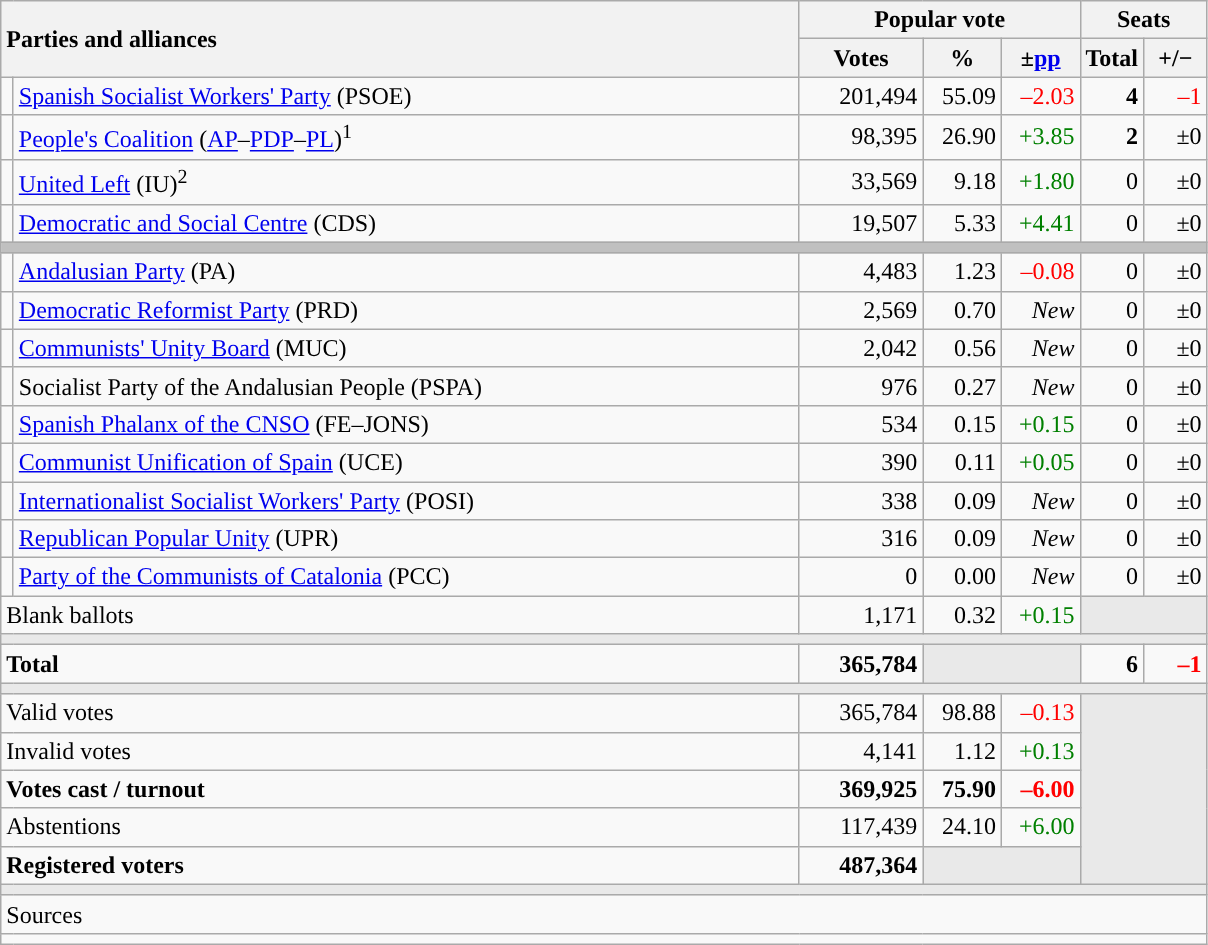<table class="wikitable" style="text-align:right;">
<tr>
<th style="text-align:left;" rowspan="2" colspan="2" width="525">Parties and alliances</th>
<th colspan="3">Popular vote</th>
<th colspan="2">Seats</th>
</tr>
<tr>
<th width="75">Votes</th>
<th width="45">%</th>
<th width="45">±<a href='#'>pp</a></th>
<th width="35">Total</th>
<th width="35">+/−</th>
</tr>
<tr>
<td width="1" style="color:inherit;background:"></td>
<td align="left"><a href='#'>Spanish Socialist Workers' Party</a> (PSOE)</td>
<td>201,494</td>
<td>55.09</td>
<td style="color:red;">–2.03</td>
<td><strong>4</strong></td>
<td style="color:red;">–1</td>
</tr>
<tr>
<td style="color:inherit;background:"></td>
<td align="left"><a href='#'>People's Coalition</a> (<a href='#'>AP</a>–<a href='#'>PDP</a>–<a href='#'>PL</a>)<sup>1</sup></td>
<td>98,395</td>
<td>26.90</td>
<td style="color:green;">+3.85</td>
<td><strong>2</strong></td>
<td>±0</td>
</tr>
<tr>
<td style="color:inherit;background:"></td>
<td align="left"><a href='#'>United Left</a> (IU)<sup>2</sup></td>
<td>33,569</td>
<td>9.18</td>
<td style="color:green;">+1.80</td>
<td>0</td>
<td>±0</td>
</tr>
<tr>
<td style="color:inherit;background:"></td>
<td align="left"><a href='#'>Democratic and Social Centre</a> (CDS)</td>
<td>19,507</td>
<td>5.33</td>
<td style="color:green;">+4.41</td>
<td>0</td>
<td>±0</td>
</tr>
<tr>
<td colspan="7" bgcolor="#C0C0C0"></td>
</tr>
<tr>
<td style="color:inherit;background:"></td>
<td align="left"><a href='#'>Andalusian Party</a> (PA)</td>
<td>4,483</td>
<td>1.23</td>
<td style="color:red;">–0.08</td>
<td>0</td>
<td>±0</td>
</tr>
<tr>
<td style="color:inherit;background:"></td>
<td align="left"><a href='#'>Democratic Reformist Party</a> (PRD)</td>
<td>2,569</td>
<td>0.70</td>
<td><em>New</em></td>
<td>0</td>
<td>±0</td>
</tr>
<tr>
<td style="color:inherit;background:"></td>
<td align="left"><a href='#'>Communists' Unity Board</a> (MUC)</td>
<td>2,042</td>
<td>0.56</td>
<td><em>New</em></td>
<td>0</td>
<td>±0</td>
</tr>
<tr>
<td style="color:inherit;background:"></td>
<td align="left">Socialist Party of the Andalusian People (PSPA)</td>
<td>976</td>
<td>0.27</td>
<td><em>New</em></td>
<td>0</td>
<td>±0</td>
</tr>
<tr>
<td style="color:inherit;background:"></td>
<td align="left"><a href='#'>Spanish Phalanx of the CNSO</a> (FE–JONS)</td>
<td>534</td>
<td>0.15</td>
<td style="color:green;">+0.15</td>
<td>0</td>
<td>±0</td>
</tr>
<tr>
<td style="color:inherit;background:"></td>
<td align="left"><a href='#'>Communist Unification of Spain</a> (UCE)</td>
<td>390</td>
<td>0.11</td>
<td style="color:green;">+0.05</td>
<td>0</td>
<td>±0</td>
</tr>
<tr>
<td style="color:inherit;background:"></td>
<td align="left"><a href='#'>Internationalist Socialist Workers' Party</a> (POSI)</td>
<td>338</td>
<td>0.09</td>
<td><em>New</em></td>
<td>0</td>
<td>±0</td>
</tr>
<tr>
<td style="color:inherit;background:"></td>
<td align="left"><a href='#'>Republican Popular Unity</a> (UPR)</td>
<td>316</td>
<td>0.09</td>
<td><em>New</em></td>
<td>0</td>
<td>±0</td>
</tr>
<tr>
<td style="color:inherit;background:"></td>
<td align="left"><a href='#'>Party of the Communists of Catalonia</a> (PCC)</td>
<td>0</td>
<td>0.00</td>
<td><em>New</em></td>
<td>0</td>
<td>±0</td>
</tr>
<tr>
<td align="left" colspan="2">Blank ballots</td>
<td>1,171</td>
<td>0.32</td>
<td style="color:green;">+0.15</td>
<td bgcolor="#E9E9E9" colspan="2"></td>
</tr>
<tr>
<td colspan="7" bgcolor="#E9E9E9"></td>
</tr>
<tr style="font-weight:bold;">
<td align="left" colspan="2">Total</td>
<td>365,784</td>
<td bgcolor="#E9E9E9" colspan="2"></td>
<td>6</td>
<td style="color:red;">–1</td>
</tr>
<tr>
<td colspan="7" bgcolor="#E9E9E9"></td>
</tr>
<tr>
<td align="left" colspan="2">Valid votes</td>
<td>365,784</td>
<td>98.88</td>
<td style="color:red;">–0.13</td>
<td bgcolor="#E9E9E9" colspan="2" rowspan="5"></td>
</tr>
<tr>
<td align="left" colspan="2">Invalid votes</td>
<td>4,141</td>
<td>1.12</td>
<td style="color:green;">+0.13</td>
</tr>
<tr style="font-weight:bold;">
<td align="left" colspan="2">Votes cast / turnout</td>
<td>369,925</td>
<td>75.90</td>
<td style="color:red;">–6.00</td>
</tr>
<tr>
<td align="left" colspan="2">Abstentions</td>
<td>117,439</td>
<td>24.10</td>
<td style="color:green;">+6.00</td>
</tr>
<tr style="font-weight:bold;">
<td align="left" colspan="2">Registered voters</td>
<td>487,364</td>
<td bgcolor="#E9E9E9" colspan="2"></td>
</tr>
<tr>
<td colspan="7" bgcolor="#E9E9E9"></td>
</tr>
<tr>
<td align="left" colspan="7">Sources</td>
</tr>
<tr>
<td colspan="7" style="text-align:left; max-width:790px;"></td>
</tr>
</table>
